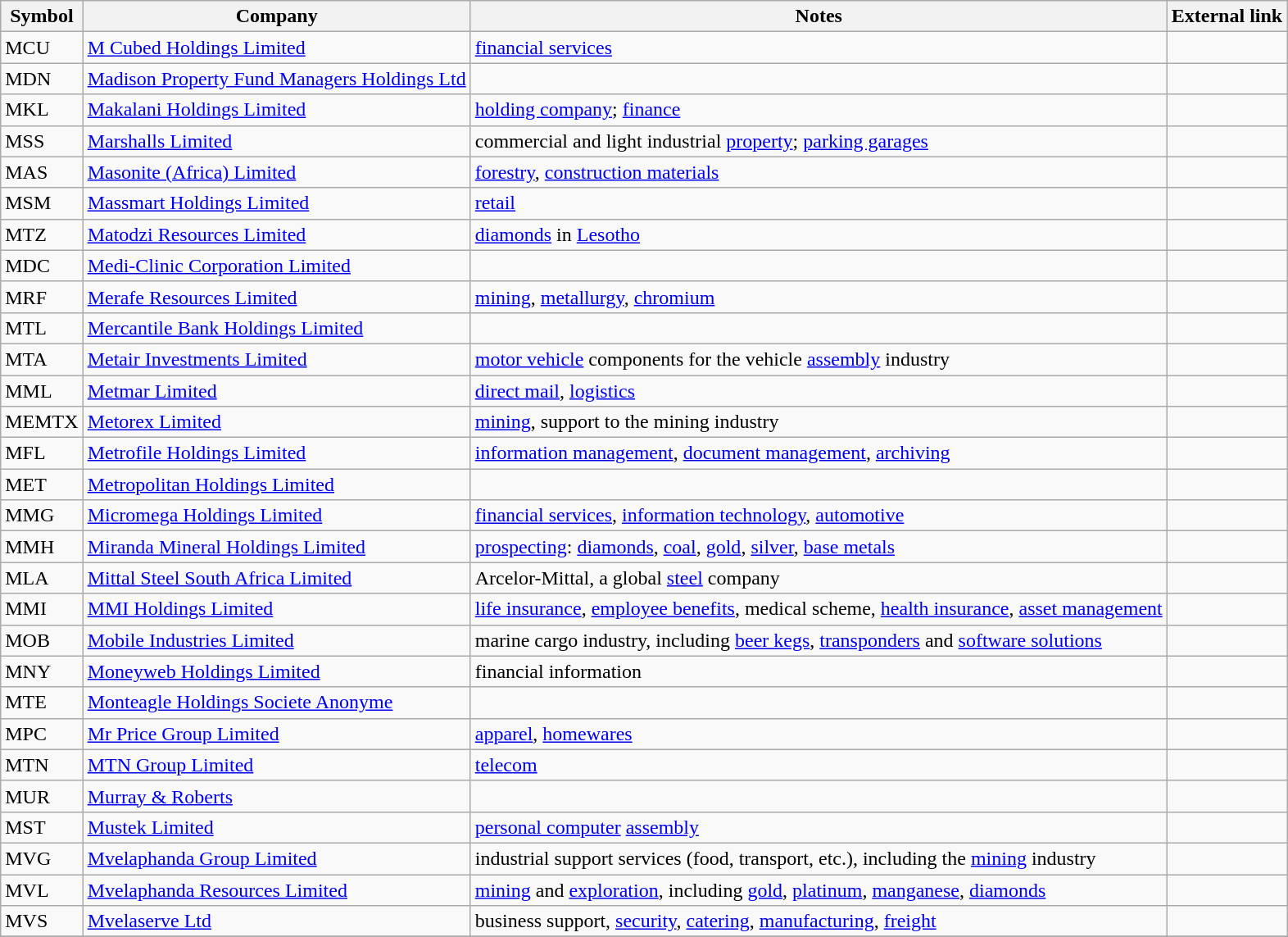<table class="wikitable sortable">
<tr>
<th>Symbol</th>
<th>Company</th>
<th>Notes</th>
<th>External link</th>
</tr>
<tr>
<td>MCU</td>
<td><a href='#'>M Cubed Holdings Limited</a></td>
<td><a href='#'>financial services</a></td>
<td></td>
</tr>
<tr>
<td>MDN</td>
<td><a href='#'>Madison Property Fund Managers Holdings Ltd</a></td>
<td></td>
<td></td>
</tr>
<tr>
<td>MKL</td>
<td><a href='#'>Makalani Holdings Limited</a></td>
<td><a href='#'>holding company</a>; <a href='#'>finance</a></td>
<td></td>
</tr>
<tr>
<td>MSS</td>
<td><a href='#'>Marshalls Limited</a></td>
<td>commercial and light industrial <a href='#'>property</a>; <a href='#'>parking garages</a></td>
<td></td>
</tr>
<tr>
<td>MAS</td>
<td><a href='#'>Masonite (Africa) Limited</a></td>
<td><a href='#'>forestry</a>, <a href='#'>construction materials</a></td>
<td></td>
</tr>
<tr>
<td>MSM</td>
<td><a href='#'>Massmart Holdings Limited</a></td>
<td><a href='#'>retail</a></td>
<td></td>
</tr>
<tr>
<td>MTZ</td>
<td><a href='#'>Matodzi Resources Limited</a></td>
<td><a href='#'>diamonds</a> in <a href='#'>Lesotho</a></td>
<td></td>
</tr>
<tr>
<td>MDC</td>
<td><a href='#'>Medi-Clinic Corporation Limited</a></td>
<td></td>
<td></td>
</tr>
<tr>
<td>MRF</td>
<td><a href='#'>Merafe Resources Limited</a></td>
<td><a href='#'>mining</a>, <a href='#'>metallurgy</a>, <a href='#'>chromium</a></td>
<td></td>
</tr>
<tr>
<td>MTL</td>
<td><a href='#'>Mercantile Bank Holdings Limited</a></td>
<td></td>
<td></td>
</tr>
<tr>
<td>MTA</td>
<td><a href='#'>Metair Investments Limited</a></td>
<td><a href='#'>motor vehicle</a> components for the vehicle <a href='#'>assembly</a> industry</td>
<td></td>
</tr>
<tr>
<td>MML</td>
<td><a href='#'>Metmar Limited</a></td>
<td><a href='#'>direct mail</a>, <a href='#'>logistics</a></td>
<td></td>
</tr>
<tr>
<td>MEMTX</td>
<td><a href='#'>Metorex Limited</a></td>
<td><a href='#'>mining</a>, support to the mining industry</td>
<td></td>
</tr>
<tr>
<td>MFL</td>
<td><a href='#'>Metrofile Holdings Limited</a></td>
<td><a href='#'>information management</a>, <a href='#'>document management</a>, <a href='#'>archiving</a></td>
<td></td>
</tr>
<tr>
<td>MET</td>
<td><a href='#'>Metropolitan Holdings Limited</a></td>
<td></td>
<td></td>
</tr>
<tr>
<td>MMG</td>
<td><a href='#'>Micromega Holdings Limited</a></td>
<td><a href='#'>financial services</a>, <a href='#'>information technology</a>, <a href='#'>automotive</a></td>
<td></td>
</tr>
<tr>
<td>MMH</td>
<td><a href='#'>Miranda Mineral Holdings Limited</a></td>
<td><a href='#'>prospecting</a>: <a href='#'>diamonds</a>, <a href='#'>coal</a>, <a href='#'>gold</a>, <a href='#'>silver</a>, <a href='#'>base metals</a></td>
<td></td>
</tr>
<tr>
<td>MLA</td>
<td><a href='#'>Mittal Steel South Africa Limited</a></td>
<td>Arcelor-Mittal, a global <a href='#'>steel</a> company</td>
<td></td>
</tr>
<tr>
<td>MMI</td>
<td><a href='#'>MMI Holdings Limited</a></td>
<td><a href='#'>life insurance</a>, <a href='#'>employee benefits</a>, medical scheme, <a href='#'>health insurance</a>, <a href='#'>asset management</a></td>
<td></td>
</tr>
<tr>
<td>MOB</td>
<td><a href='#'>Mobile Industries Limited</a></td>
<td>marine cargo industry, including <a href='#'>beer kegs</a>, <a href='#'>transponders</a> and <a href='#'>software solutions</a></td>
<td></td>
</tr>
<tr>
<td>MNY</td>
<td><a href='#'>Moneyweb Holdings Limited</a></td>
<td>financial information</td>
<td></td>
</tr>
<tr>
<td>MTE</td>
<td><a href='#'>Monteagle Holdings Societe Anonyme</a></td>
<td></td>
<td></td>
</tr>
<tr>
<td>MPC</td>
<td><a href='#'>Mr Price Group Limited</a></td>
<td><a href='#'>apparel</a>, <a href='#'>homewares</a></td>
<td></td>
</tr>
<tr>
<td>MTN</td>
<td><a href='#'>MTN Group Limited</a></td>
<td><a href='#'>telecom</a></td>
<td></td>
</tr>
<tr>
<td>MUR</td>
<td><a href='#'>Murray & Roberts</a></td>
<td></td>
<td></td>
</tr>
<tr>
<td>MST</td>
<td><a href='#'>Mustek Limited</a></td>
<td><a href='#'>personal computer</a> <a href='#'>assembly</a></td>
<td></td>
</tr>
<tr>
<td>MVG</td>
<td><a href='#'>Mvelaphanda Group Limited</a></td>
<td>industrial support services (food, transport, etc.), including the <a href='#'>mining</a> industry</td>
<td></td>
</tr>
<tr>
<td>MVL</td>
<td><a href='#'>Mvelaphanda Resources Limited</a></td>
<td><a href='#'>mining</a> and <a href='#'>exploration</a>, including <a href='#'>gold</a>, <a href='#'>platinum</a>, <a href='#'>manganese</a>, <a href='#'>diamonds</a></td>
<td></td>
</tr>
<tr>
<td>MVS</td>
<td><a href='#'>Mvelaserve Ltd</a></td>
<td>business support, <a href='#'>security</a>, <a href='#'>catering</a>, <a href='#'>manufacturing</a>, <a href='#'>freight</a></td>
<td></td>
</tr>
<tr>
</tr>
</table>
